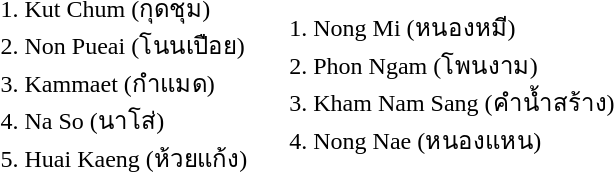<table>
<tr --valign=top>
<td><br><ol><li>Kut Chum (กุดชุม)</li><li>Non Pueai (โนนเปือย)</li><li>Kammaet (กำแมด)</li><li>Na So (นาโส่)</li><li>Huai Kaeng (ห้วยแก้ง)</li></ol></td>
<td><br><ol>
<li>Nong Mi (หนองหมี)
<li>Phon Ngam (โพนงาม)  
<li>Kham Nam Sang (คำน้ำสร้าง)
<li>Nong Nae (หนองแหน)
</ol></td>
</tr>
</table>
